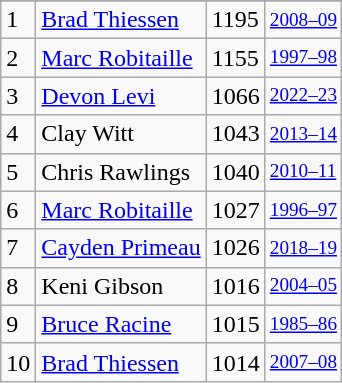<table class="wikitable">
<tr>
</tr>
<tr>
<td>1</td>
<td><a href='#'>Brad Thiessen</a></td>
<td>1195</td>
<td style="font-size:80%;"><a href='#'>2008–09</a></td>
</tr>
<tr>
<td>2</td>
<td><a href='#'>Marc Robitaille</a></td>
<td>1155</td>
<td style="font-size:80%;"><a href='#'>1997–98</a></td>
</tr>
<tr>
<td>3</td>
<td><a href='#'>Devon Levi</a></td>
<td>1066</td>
<td style="font-size:80%;"><a href='#'>2022–23</a></td>
</tr>
<tr>
<td>4</td>
<td>Clay Witt</td>
<td>1043</td>
<td style="font-size:80%;"><a href='#'>2013–14</a></td>
</tr>
<tr>
<td>5</td>
<td>Chris Rawlings</td>
<td>1040</td>
<td style="font-size:80%;"><a href='#'>2010–11</a></td>
</tr>
<tr>
<td>6</td>
<td><a href='#'>Marc Robitaille</a></td>
<td>1027</td>
<td style="font-size:80%;"><a href='#'>1996–97</a></td>
</tr>
<tr>
<td>7</td>
<td><a href='#'>Cayden Primeau</a></td>
<td>1026</td>
<td style="font-size:80%;"><a href='#'>2018–19</a></td>
</tr>
<tr>
<td>8</td>
<td>Keni Gibson</td>
<td>1016</td>
<td style="font-size:80%;"><a href='#'>2004–05</a></td>
</tr>
<tr>
<td>9</td>
<td><a href='#'>Bruce Racine</a></td>
<td>1015</td>
<td style="font-size:80%;"><a href='#'>1985–86</a></td>
</tr>
<tr>
<td>10</td>
<td><a href='#'>Brad Thiessen</a></td>
<td>1014</td>
<td style="font-size:80%;"><a href='#'>2007–08</a></td>
</tr>
</table>
